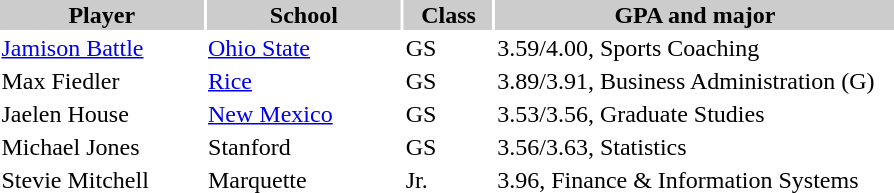<table style="width:600px" "border:'1' 'solid' 'gray' ">
<tr>
<th style="background:#ccc; width:23%;">Player</th>
<th style="background:#ccc; width:22%;">School</th>
<th style="background:#ccc; width:10%;">Class</th>
<th style="background:#ccc; width:45%;">GPA and major</th>
</tr>
<tr>
<td><a href='#'>Jamison Battle</a></td>
<td><a href='#'>Ohio State</a></td>
<td>GS</td>
<td>3.59/4.00, Sports Coaching</td>
</tr>
<tr>
<td>Max Fiedler</td>
<td><a href='#'>Rice</a></td>
<td>GS</td>
<td>3.89/3.91, Business Administration (G)</td>
</tr>
<tr>
<td>Jaelen House</td>
<td><a href='#'>New Mexico</a></td>
<td>GS</td>
<td>3.53/3.56, Graduate Studies</td>
</tr>
<tr>
<td>Michael Jones</td>
<td>Stanford</td>
<td>GS</td>
<td>3.56/3.63, Statistics</td>
</tr>
<tr>
<td>Stevie Mitchell</td>
<td>Marquette</td>
<td>Jr.</td>
<td>3.96, Finance & Information Systems</td>
</tr>
</table>
